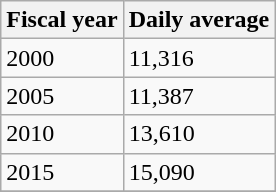<table class="wikitable">
<tr>
<th>Fiscal year</th>
<th>Daily average</th>
</tr>
<tr>
<td>2000</td>
<td>11,316</td>
</tr>
<tr>
<td>2005</td>
<td>11,387</td>
</tr>
<tr>
<td>2010</td>
<td>13,610</td>
</tr>
<tr>
<td>2015</td>
<td>15,090</td>
</tr>
<tr>
</tr>
</table>
